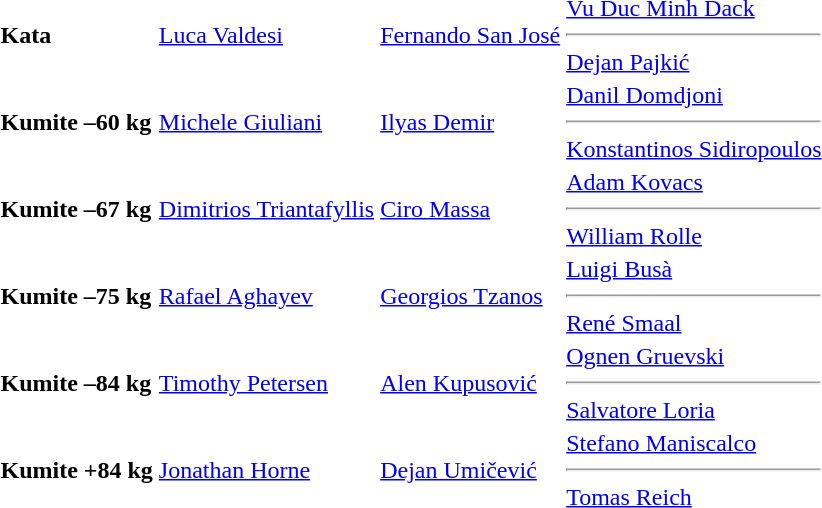<table>
<tr>
<td><strong>Kata</strong></td>
<td> <a href='#'>Luca Valdesi</a></td>
<td> <a href='#'>Fernando San José</a></td>
<td> <a href='#'>Vu Duc Minh Dack</a><hr> <a href='#'>Dejan Pajkić</a></td>
</tr>
<tr>
<td><strong>Kumite –60 kg</strong></td>
<td> <a href='#'>Michele Giuliani</a></td>
<td> <a href='#'>Ilyas Demir</a></td>
<td> <a href='#'>Danil Domdjoni</a><hr> <a href='#'>Konstantinos Sidiropoulos</a></td>
</tr>
<tr>
<td><strong>Kumite –67 kg</strong></td>
<td> <a href='#'>Dimitrios Triantafyllis</a></td>
<td> <a href='#'>Ciro Massa</a></td>
<td> <a href='#'>Adam Kovacs</a><hr> <a href='#'>William Rolle</a></td>
</tr>
<tr>
<td><strong>Kumite –75 kg</strong></td>
<td> <a href='#'>Rafael Aghayev</a></td>
<td> <a href='#'>Georgios Tzanos</a></td>
<td> <a href='#'>Luigi Busà</a><hr> <a href='#'>René Smaal</a></td>
</tr>
<tr>
<td><strong>Kumite –84 kg</strong></td>
<td> <a href='#'>Timothy Petersen</a></td>
<td> <a href='#'>Alen Kupusović</a></td>
<td> <a href='#'>Ognen Gruevski</a><hr> <a href='#'>Salvatore Loria</a></td>
</tr>
<tr>
<td><strong>Kumite +84 kg</strong></td>
<td> <a href='#'>Jonathan Horne</a></td>
<td> <a href='#'>Dejan Umičević</a></td>
<td> <a href='#'>Stefano Maniscalco</a><hr> <a href='#'>Tomas Reich</a></td>
</tr>
</table>
